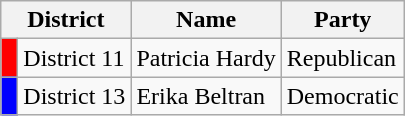<table class="wikitable">
<tr>
<th colspan="2">District</th>
<th>Name</th>
<th>Party</th>
</tr>
<tr>
<td bgcolor=red> </td>
<td>District 11</td>
<td>Patricia Hardy</td>
<td>Republican</td>
</tr>
<tr>
<td bgcolor=blue> </td>
<td>District 13</td>
<td>Erika Beltran</td>
<td>Democratic</td>
</tr>
</table>
